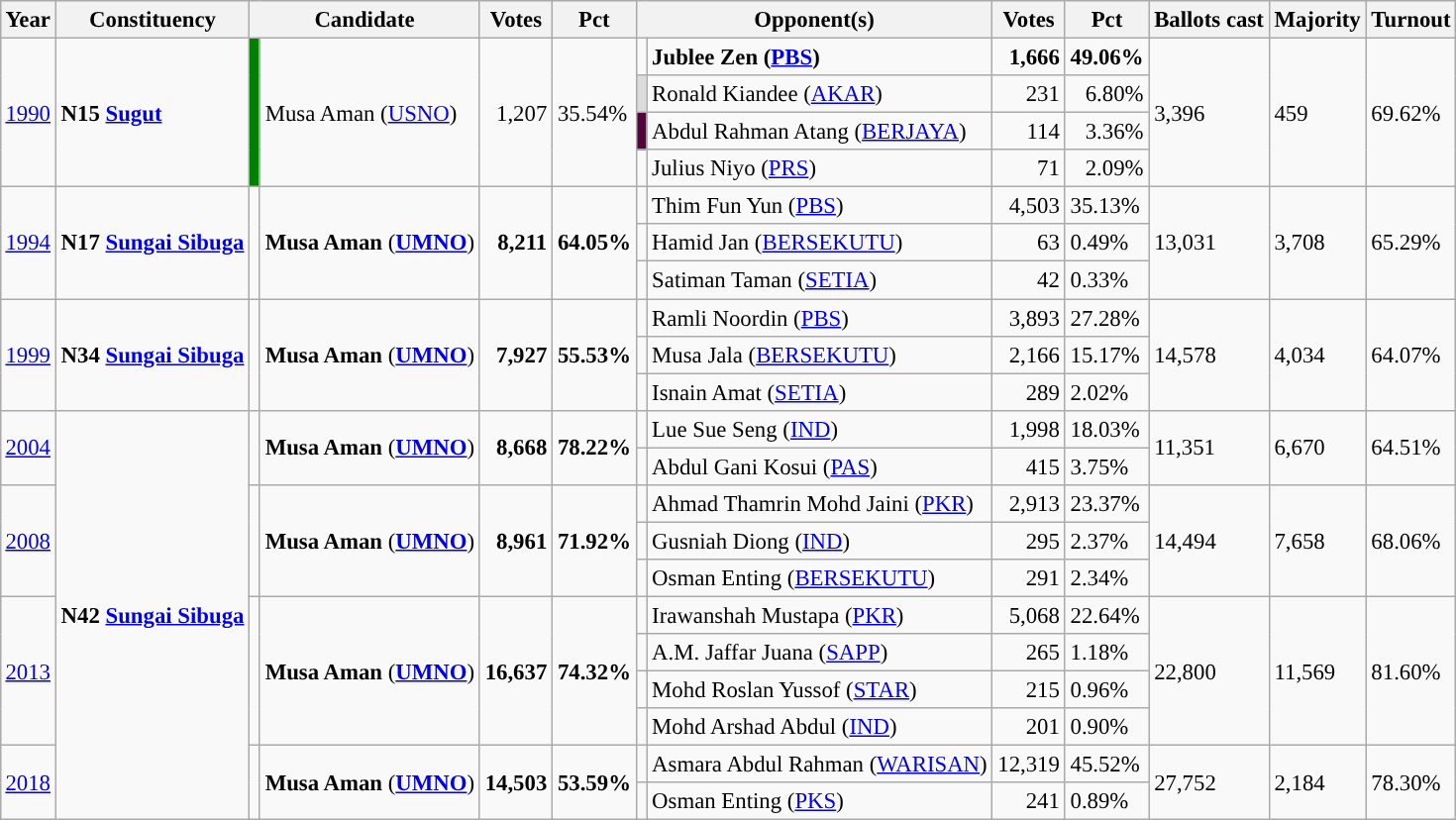<table class="wikitable" style="margin:0.5em ; font-size:95%">
<tr>
<th>Year</th>
<th>Constituency</th>
<th colspan=2>Candidate</th>
<th>Votes</th>
<th>Pct</th>
<th colspan=2>Opponent(s)</th>
<th>Votes</th>
<th>Pct</th>
<th>Ballots cast</th>
<th>Majority</th>
<th>Turnout</th>
</tr>
<tr>
<td rowspan="4"><a href='#'>1990</a></td>
<td rowspan="4"><strong>N15 <a href='#'>Sugut</a></strong></td>
<td rowspan="4" bgcolor = 008000></td>
<td rowspan="4">Musa Aman (<a href='#'>USNO</a>)</td>
<td rowspan="4" align=right>1,207</td>
<td rowspan="4">35.54%</td>
<td bgcolor= ></td>
<td><strong>Jublee Zen (<a href='#'>PBS</a>)</strong></td>
<td align=right><strong>1,666</strong></td>
<td><strong>49.06%</strong></td>
<td rowspan="4">3,396</td>
<td rowspan="4">459</td>
<td rowspan="4">69.62%</td>
</tr>
<tr>
<td bgcolor = dcdcdc></td>
<td>Ronald Kiandee (<a href='#'>AKAR</a>)</td>
<td align=right>231</td>
<td align=right>6.80%</td>
</tr>
<tr>
<td bgcolor = 52053A></td>
<td>Abdul Rahman Atang (<a href='#'>BERJAYA</a>)</td>
<td align=right>114</td>
<td align=right>3.36%</td>
</tr>
<tr>
<td></td>
<td>Julius Niyo (<a href='#'>PRS</a>)</td>
<td align=right>71</td>
<td align=right>2.09%</td>
</tr>
<tr>
<td rowspan="3"><a href='#'>1994</a></td>
<td rowspan="3"><strong>N17 <a href='#'>Sungai Sibuga</a></strong></td>
<td rowspan="3" ></td>
<td rowspan="3"><strong>Musa Aman</strong> (<a href='#'><strong>UMNO</strong></a>)</td>
<td rowspan="3" align="right"><strong>8,211</strong></td>
<td rowspan="3"><strong>64.05%</strong></td>
<td></td>
<td>Thim Fun Yun (<a href='#'>PBS</a>)</td>
<td align="right">4,503</td>
<td>35.13%</td>
<td rowspan="3">13,031</td>
<td rowspan="3">3,708</td>
<td rowspan="3">65.29%</td>
</tr>
<tr>
<td></td>
<td>Hamid Jan (<a href='#'>BERSEKUTU</a>)</td>
<td align="right">63</td>
<td>0.49%</td>
</tr>
<tr>
<td></td>
<td>Satiman Taman (<a href='#'>SETIA</a>)</td>
<td align="right">42</td>
<td>0.33%</td>
</tr>
<tr>
<td rowspan=3><a href='#'>1999</a></td>
<td rowspan=3><strong>N34 <a href='#'>Sungai Sibuga</a></strong></td>
<td rowspan=3 ></td>
<td rowspan=3><strong>Musa Aman</strong> (<a href='#'><strong>UMNO</strong></a>)</td>
<td rowspan=3 align="right"><strong>7,927</strong></td>
<td rowspan=3><strong>55.53%</strong></td>
<td></td>
<td>Ramli Noordin (<a href='#'>PBS</a>)</td>
<td align="right">3,893</td>
<td>27.28%</td>
<td rowspan=3>14,578</td>
<td rowspan=3>4,034</td>
<td rowspan=3>64.07%</td>
</tr>
<tr>
<td></td>
<td>Musa Jala (<a href='#'>BERSEKUTU</a>)</td>
<td align="right">2,166</td>
<td>15.17%</td>
</tr>
<tr>
<td></td>
<td>Isnain Amat (<a href='#'>SETIA</a>)</td>
<td align="right">289</td>
<td>2.02%</td>
</tr>
<tr>
<td rowspan=2><a href='#'>2004</a></td>
<td rowspan=11><strong>N42 <a href='#'>Sungai Sibuga</a></strong></td>
<td rowspan=2 ></td>
<td rowspan=2><strong>Musa Aman</strong> (<a href='#'><strong>UMNO</strong></a>)</td>
<td rowspan=2 align="right"><strong>8,668</strong></td>
<td rowspan=2><strong>78.22%</strong></td>
<td></td>
<td>Lue Sue Seng (<a href='#'>IND</a>)</td>
<td align="right">1,998</td>
<td>18.03%</td>
<td rowspan=2>11,351</td>
<td rowspan=2>6,670</td>
<td rowspan=2>64.51%</td>
</tr>
<tr>
<td></td>
<td>Abdul Gani Kosui (<a href='#'>PAS</a>)</td>
<td align="right">415</td>
<td>3.75%</td>
</tr>
<tr>
<td rowspan=3><a href='#'>2008</a></td>
<td rowspan=3 ></td>
<td rowspan=3><strong>Musa Aman</strong> (<a href='#'><strong>UMNO</strong></a>)</td>
<td rowspan=3 align="right"><strong>8,961</strong></td>
<td rowspan=3><strong>71.92%</strong></td>
<td></td>
<td>Ahmad Thamrin Mohd Jaini (<a href='#'>PKR</a>)</td>
<td align="right">2,913</td>
<td>23.37%</td>
<td rowspan=3>14,494</td>
<td rowspan=3>7,658</td>
<td rowspan=3>68.06%</td>
</tr>
<tr>
<td></td>
<td>Gusniah Diong (<a href='#'>IND</a>)</td>
<td align="right">295</td>
<td>2.37%</td>
</tr>
<tr>
<td></td>
<td>Osman Enting (<a href='#'>BERSEKUTU</a>)</td>
<td align="right">291</td>
<td>2.34%</td>
</tr>
<tr>
<td rowspan=4><a href='#'>2013</a></td>
<td rowspan=4 ></td>
<td rowspan=4><strong>Musa Aman</strong> (<a href='#'><strong>UMNO</strong></a>)</td>
<td rowspan=4 align="right"><strong>16,637</strong></td>
<td rowspan=4><strong>74.32%</strong></td>
<td></td>
<td>Irawanshah Mustapa (<a href='#'>PKR</a>)</td>
<td align="right">5,068</td>
<td>22.64%</td>
<td rowspan=4>22,800</td>
<td rowspan=4>11,569</td>
<td rowspan=4>81.60%</td>
</tr>
<tr>
<td></td>
<td>A.M. Jaffar Juana (<a href='#'>SAPP</a>)</td>
<td align="right">265</td>
<td>1.18%</td>
</tr>
<tr>
<td></td>
<td>Mohd Roslan Yussof (<a href='#'>STAR</a>)</td>
<td align="right">215</td>
<td>0.96%</td>
</tr>
<tr>
<td></td>
<td>Mohd Arshad Abdul (<a href='#'>IND</a>)</td>
<td align="right">201</td>
<td>0.90%</td>
</tr>
<tr>
<td rowspan=2><a href='#'>2018</a></td>
<td rowspan=2 ></td>
<td rowspan=2><strong>Musa Aman</strong> (<a href='#'><strong>UMNO</strong></a>)</td>
<td rowspan=2 align="right"><strong>14,503</strong></td>
<td rowspan=2><strong>53.59%</strong></td>
<td></td>
<td>Asmara Abdul Rahman (<a href='#'>WARISAN</a>)</td>
<td align="right">12,319</td>
<td>45.52%</td>
<td rowspan=2>27,752</td>
<td rowspan=2>2,184</td>
<td rowspan=2>78.30%</td>
</tr>
<tr>
<td></td>
<td>Osman Enting (<a href='#'>PKS</a>)</td>
<td align="right">241</td>
<td>0.89%</td>
</tr>
</table>
